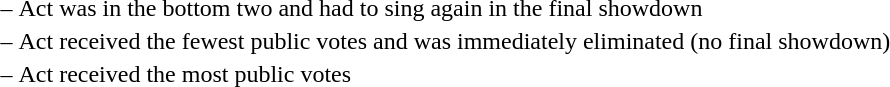<table>
<tr>
<td> –</td>
<td>Act was in the bottom two and had to sing again in the final showdown</td>
</tr>
<tr>
<td> –</td>
<td>Act received the fewest public votes and was immediately eliminated (no final showdown)</td>
</tr>
<tr>
<td> –</td>
<td>Act received the most public votes</td>
</tr>
</table>
